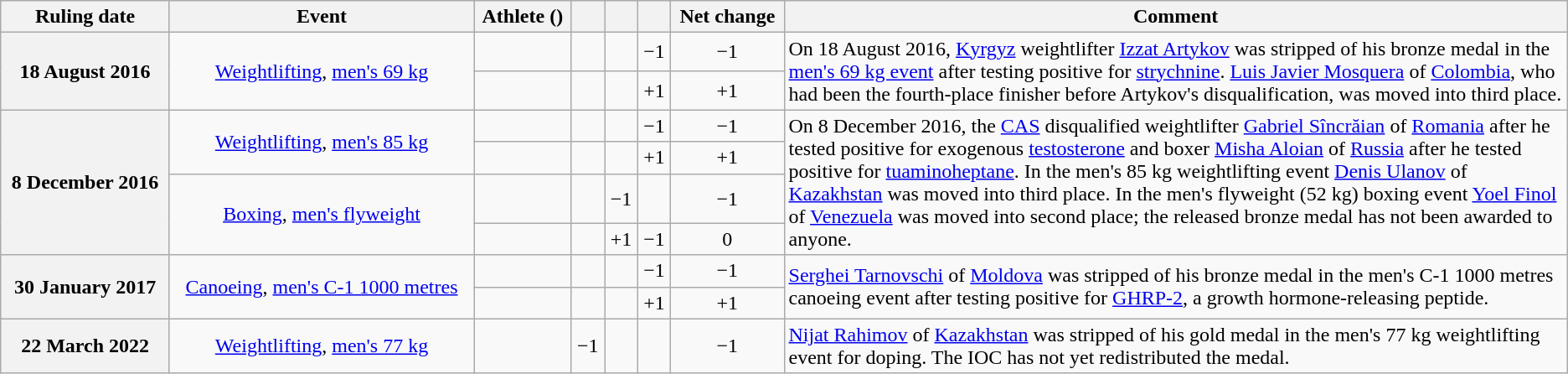<table class="wikitable" style="text-align:center;">
<tr>
<th scope="col">Ruling date</th>
<th scope="col">Event</th>
<th scope="col">Athlete ()</th>
<th scope="col"></th>
<th scope="col"></th>
<th scope="col"></th>
<th scope="col">Net change</th>
<th scope="col" style="width:50%">Comment</th>
</tr>
<tr>
<th scope="rowgroup" rowspan="2">18 August 2016</th>
<td rowspan="2"><a href='#'>Weightlifting</a>, <a href='#'>men's 69 kg</a></td>
<td align=left> </td>
<td></td>
<td></td>
<td>−1</td>
<td>−1</td>
<td rowspan=2 style="text-align:left;">On 18 August 2016, <a href='#'>Kyrgyz</a> weightlifter <a href='#'>Izzat Artykov</a> was stripped of his bronze medal in the <a href='#'>men's 69 kg event</a> after testing positive for <a href='#'>strychnine</a>. <a href='#'>Luis Javier Mosquera</a> of <a href='#'>Colombia</a>, who had been the fourth-place finisher before Artykov's disqualification, was moved into third place.</td>
</tr>
<tr>
<td align=left></td>
<td></td>
<td></td>
<td>+1</td>
<td>+1</td>
</tr>
<tr>
<th scope="rowgroup" rowspan="4">8 December 2016</th>
<td rowspan="2"><a href='#'>Weightlifting</a>, <a href='#'>men's 85 kg</a></td>
<td align=left> </td>
<td></td>
<td></td>
<td>−1</td>
<td>−1</td>
<td rowspan="4" style="text-align:left;">On 8 December 2016, the <a href='#'>CAS</a> disqualified weightlifter <a href='#'>Gabriel Sîncrăian</a> of <a href='#'>Romania</a> after he tested positive for exogenous <a href='#'>testosterone</a> and boxer <a href='#'>Misha Aloian</a> of <a href='#'>Russia</a> after he tested positive for <a href='#'>tuaminoheptane</a>. In the men's 85 kg weightlifting event <a href='#'>Denis Ulanov</a> of <a href='#'>Kazakhstan</a> was moved into third place. In the men's flyweight (52 kg) boxing event <a href='#'>Yoel Finol</a> of <a href='#'>Venezuela</a> was moved into second place; the released bronze medal has not been awarded to anyone.</td>
</tr>
<tr>
<td align=left></td>
<td></td>
<td></td>
<td>+1</td>
<td>+1</td>
</tr>
<tr>
<td rowspan="2"><a href='#'>Boxing</a>, <a href='#'>men's flyweight</a></td>
<td align=left> </td>
<td></td>
<td>−1</td>
<td></td>
<td>−1</td>
</tr>
<tr>
<td align=left></td>
<td></td>
<td>+1</td>
<td>−1</td>
<td>0</td>
</tr>
<tr>
<th scope="rowgroup" rowspan="2">30 January 2017</th>
<td rowspan="2"><a href='#'>Canoeing</a>, <a href='#'>men's C-1 1000 metres</a></td>
<td align=left> </td>
<td></td>
<td></td>
<td>−1</td>
<td>−1</td>
<td rowspan="2" style="text-align:left;"><a href='#'>Serghei Tarnovschi</a> of <a href='#'>Moldova</a> was stripped of his bronze medal in the men's C-1 1000 metres canoeing event after testing positive for <a href='#'>GHRP-2</a>, a growth hormone-releasing peptide.</td>
</tr>
<tr>
<td align=left></td>
<td></td>
<td></td>
<td>+1</td>
<td>+1</td>
</tr>
<tr>
<th scope="row">22 March 2022</th>
<td><a href='#'>Weightlifting</a>, <a href='#'>men's 77 kg</a></td>
<td align=left> </td>
<td>−1</td>
<td></td>
<td></td>
<td>−1</td>
<td style="text-align:left;"><a href='#'>Nijat Rahimov</a> of <a href='#'>Kazakhstan</a> was stripped of his gold medal in the men's 77 kg weightlifting event for doping. The IOC has not yet redistributed the medal.</td>
</tr>
</table>
